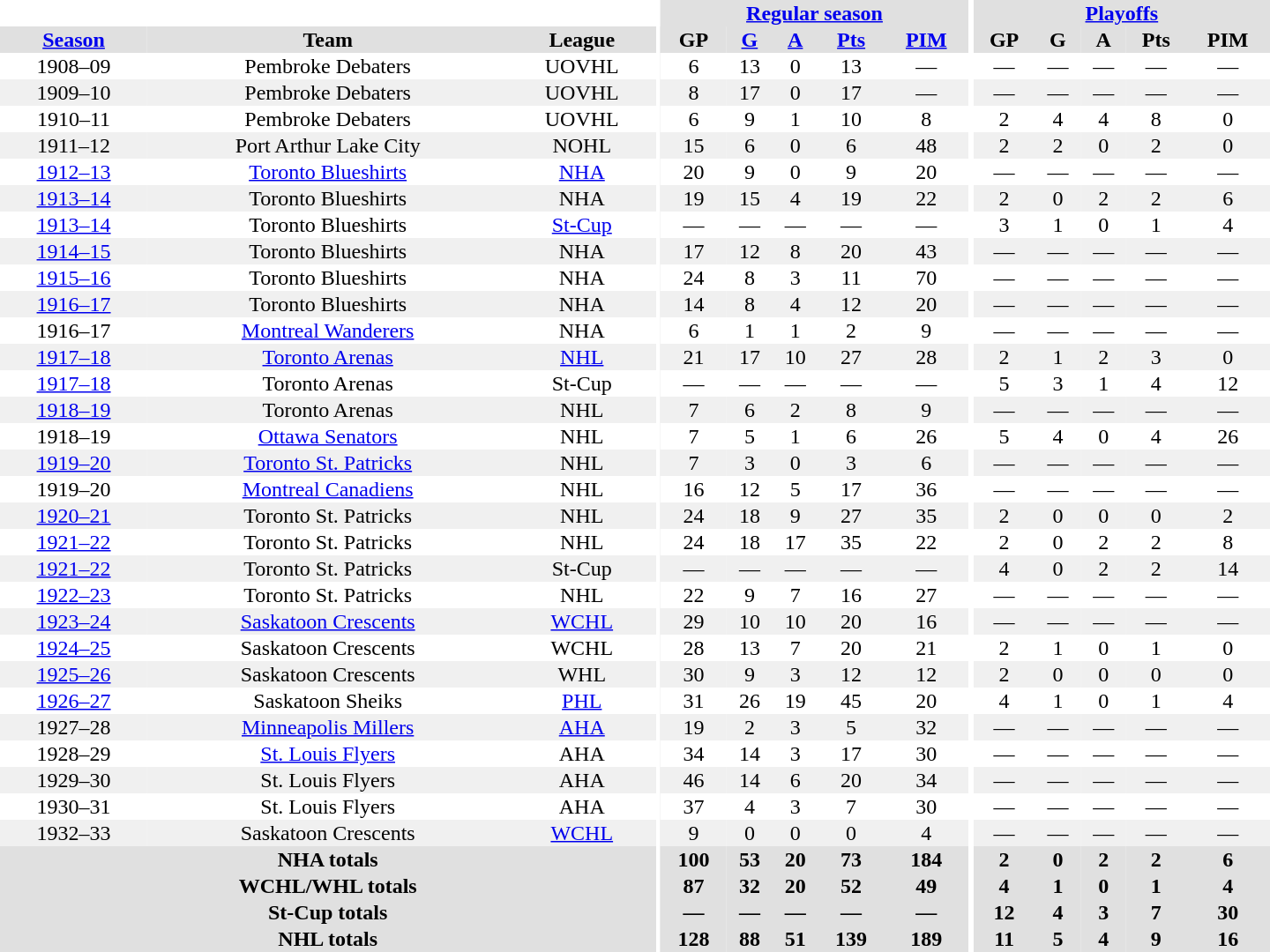<table border="0" cellpadding="1" cellspacing="0" style="text-align:center; width:60em">
<tr bgcolor="#e0e0e0">
<th colspan="3" bgcolor="#ffffff"></th>
<th rowspan="100" bgcolor="#ffffff"></th>
<th colspan="5"><a href='#'>Regular season</a></th>
<th rowspan="100" bgcolor="#ffffff"></th>
<th colspan="5"><a href='#'>Playoffs</a></th>
</tr>
<tr bgcolor="#e0e0e0">
<th><a href='#'>Season</a></th>
<th>Team</th>
<th>League</th>
<th>GP</th>
<th><a href='#'>G</a></th>
<th><a href='#'>A</a></th>
<th><a href='#'>Pts</a></th>
<th><a href='#'>PIM</a></th>
<th>GP</th>
<th>G</th>
<th>A</th>
<th>Pts</th>
<th>PIM</th>
</tr>
<tr>
<td>1908–09</td>
<td>Pembroke Debaters</td>
<td>UOVHL</td>
<td>6</td>
<td>13</td>
<td>0</td>
<td>13</td>
<td>—</td>
<td>—</td>
<td>—</td>
<td>—</td>
<td>—</td>
<td>—</td>
</tr>
<tr bgcolor="#f0f0f0">
<td>1909–10</td>
<td>Pembroke Debaters</td>
<td>UOVHL</td>
<td>8</td>
<td>17</td>
<td>0</td>
<td>17</td>
<td>—</td>
<td>—</td>
<td>—</td>
<td>—</td>
<td>—</td>
<td>—</td>
</tr>
<tr>
<td>1910–11</td>
<td>Pembroke Debaters</td>
<td>UOVHL</td>
<td>6</td>
<td>9</td>
<td>1</td>
<td>10</td>
<td>8</td>
<td>2</td>
<td>4</td>
<td>4</td>
<td>8</td>
<td>0</td>
</tr>
<tr bgcolor="#f0f0f0">
<td>1911–12</td>
<td>Port Arthur Lake City</td>
<td>NOHL</td>
<td>15</td>
<td>6</td>
<td>0</td>
<td>6</td>
<td>48</td>
<td>2</td>
<td>2</td>
<td>0</td>
<td>2</td>
<td>0</td>
</tr>
<tr>
<td><a href='#'>1912–13</a></td>
<td><a href='#'>Toronto Blueshirts</a></td>
<td><a href='#'>NHA</a></td>
<td>20</td>
<td>9</td>
<td>0</td>
<td>9</td>
<td>20</td>
<td>—</td>
<td>—</td>
<td>—</td>
<td>—</td>
<td>—</td>
</tr>
<tr bgcolor="#f0f0f0">
<td><a href='#'>1913–14</a></td>
<td>Toronto Blueshirts</td>
<td>NHA</td>
<td>19</td>
<td>15</td>
<td>4</td>
<td>19</td>
<td>22</td>
<td>2</td>
<td>0</td>
<td>2</td>
<td>2</td>
<td>6</td>
</tr>
<tr>
<td><a href='#'>1913–14</a></td>
<td>Toronto Blueshirts</td>
<td><a href='#'>St-Cup</a></td>
<td>—</td>
<td>—</td>
<td>—</td>
<td>—</td>
<td>—</td>
<td>3</td>
<td>1</td>
<td>0</td>
<td>1</td>
<td>4</td>
</tr>
<tr bgcolor="#f0f0f0">
<td><a href='#'>1914–15</a></td>
<td>Toronto Blueshirts</td>
<td>NHA</td>
<td>17</td>
<td>12</td>
<td>8</td>
<td>20</td>
<td>43</td>
<td>—</td>
<td>—</td>
<td>—</td>
<td>—</td>
<td>—</td>
</tr>
<tr>
<td><a href='#'>1915–16</a></td>
<td>Toronto Blueshirts</td>
<td>NHA</td>
<td>24</td>
<td>8</td>
<td>3</td>
<td>11</td>
<td>70</td>
<td>—</td>
<td>—</td>
<td>—</td>
<td>—</td>
<td>—</td>
</tr>
<tr bgcolor="#f0f0f0">
<td><a href='#'>1916–17</a></td>
<td>Toronto Blueshirts</td>
<td>NHA</td>
<td>14</td>
<td>8</td>
<td>4</td>
<td>12</td>
<td>20</td>
<td>—</td>
<td>—</td>
<td>—</td>
<td>—</td>
<td>—</td>
</tr>
<tr>
<td>1916–17</td>
<td><a href='#'>Montreal Wanderers</a></td>
<td>NHA</td>
<td>6</td>
<td>1</td>
<td>1</td>
<td>2</td>
<td>9</td>
<td>—</td>
<td>—</td>
<td>—</td>
<td>—</td>
<td>—</td>
</tr>
<tr bgcolor="#f0f0f0">
<td><a href='#'>1917–18</a></td>
<td><a href='#'>Toronto Arenas</a></td>
<td><a href='#'>NHL</a></td>
<td>21</td>
<td>17</td>
<td>10</td>
<td>27</td>
<td>28</td>
<td>2</td>
<td>1</td>
<td>2</td>
<td>3</td>
<td>0</td>
</tr>
<tr>
<td><a href='#'>1917–18</a></td>
<td>Toronto Arenas</td>
<td>St-Cup</td>
<td>—</td>
<td>—</td>
<td>—</td>
<td>—</td>
<td>—</td>
<td>5</td>
<td>3</td>
<td>1</td>
<td>4</td>
<td>12</td>
</tr>
<tr bgcolor="#f0f0f0">
<td><a href='#'>1918–19</a></td>
<td>Toronto Arenas</td>
<td>NHL</td>
<td>7</td>
<td>6</td>
<td>2</td>
<td>8</td>
<td>9</td>
<td>—</td>
<td>—</td>
<td>—</td>
<td>—</td>
<td>—</td>
</tr>
<tr>
<td>1918–19</td>
<td><a href='#'>Ottawa Senators</a></td>
<td>NHL</td>
<td>7</td>
<td>5</td>
<td>1</td>
<td>6</td>
<td>26</td>
<td>5</td>
<td>4</td>
<td>0</td>
<td>4</td>
<td>26</td>
</tr>
<tr bgcolor="#f0f0f0">
<td><a href='#'>1919–20</a></td>
<td><a href='#'>Toronto St. Patricks</a></td>
<td>NHL</td>
<td>7</td>
<td>3</td>
<td>0</td>
<td>3</td>
<td>6</td>
<td>—</td>
<td>—</td>
<td>—</td>
<td>—</td>
<td>—</td>
</tr>
<tr>
<td>1919–20</td>
<td><a href='#'>Montreal Canadiens</a></td>
<td>NHL</td>
<td>16</td>
<td>12</td>
<td>5</td>
<td>17</td>
<td>36</td>
<td>—</td>
<td>—</td>
<td>—</td>
<td>—</td>
<td>—</td>
</tr>
<tr bgcolor="#f0f0f0">
<td><a href='#'>1920–21</a></td>
<td>Toronto St. Patricks</td>
<td>NHL</td>
<td>24</td>
<td>18</td>
<td>9</td>
<td>27</td>
<td>35</td>
<td>2</td>
<td>0</td>
<td>0</td>
<td>0</td>
<td>2</td>
</tr>
<tr>
<td><a href='#'>1921–22</a></td>
<td>Toronto St. Patricks</td>
<td>NHL</td>
<td>24</td>
<td>18</td>
<td>17</td>
<td>35</td>
<td>22</td>
<td>2</td>
<td>0</td>
<td>2</td>
<td>2</td>
<td>8</td>
</tr>
<tr bgcolor="#f0f0f0">
<td><a href='#'>1921–22</a></td>
<td>Toronto St. Patricks</td>
<td>St-Cup</td>
<td>—</td>
<td>—</td>
<td>—</td>
<td>—</td>
<td>—</td>
<td>4</td>
<td>0</td>
<td>2</td>
<td>2</td>
<td>14</td>
</tr>
<tr>
<td><a href='#'>1922–23</a></td>
<td>Toronto St. Patricks</td>
<td>NHL</td>
<td>22</td>
<td>9</td>
<td>7</td>
<td>16</td>
<td>27</td>
<td>—</td>
<td>—</td>
<td>—</td>
<td>—</td>
<td>—</td>
</tr>
<tr bgcolor="#f0f0f0">
<td><a href='#'>1923–24</a></td>
<td><a href='#'>Saskatoon Crescents</a></td>
<td><a href='#'>WCHL</a></td>
<td>29</td>
<td>10</td>
<td>10</td>
<td>20</td>
<td>16</td>
<td>—</td>
<td>—</td>
<td>—</td>
<td>—</td>
<td>—</td>
</tr>
<tr>
<td><a href='#'>1924–25</a></td>
<td>Saskatoon Crescents</td>
<td>WCHL</td>
<td>28</td>
<td>13</td>
<td>7</td>
<td>20</td>
<td>21</td>
<td>2</td>
<td>1</td>
<td>0</td>
<td>1</td>
<td>0</td>
</tr>
<tr bgcolor="#f0f0f0">
<td><a href='#'>1925–26</a></td>
<td>Saskatoon Crescents</td>
<td>WHL</td>
<td>30</td>
<td>9</td>
<td>3</td>
<td>12</td>
<td>12</td>
<td>2</td>
<td>0</td>
<td>0</td>
<td>0</td>
<td>0</td>
</tr>
<tr>
<td><a href='#'>1926–27</a></td>
<td>Saskatoon Sheiks</td>
<td><a href='#'>PHL</a></td>
<td>31</td>
<td>26</td>
<td>19</td>
<td>45</td>
<td>20</td>
<td>4</td>
<td>1</td>
<td>0</td>
<td>1</td>
<td>4</td>
</tr>
<tr bgcolor="#f0f0f0">
<td>1927–28</td>
<td><a href='#'>Minneapolis Millers</a></td>
<td><a href='#'>AHA</a></td>
<td>19</td>
<td>2</td>
<td>3</td>
<td>5</td>
<td>32</td>
<td>—</td>
<td>—</td>
<td>—</td>
<td>—</td>
<td>—</td>
</tr>
<tr>
<td>1928–29</td>
<td><a href='#'>St. Louis Flyers</a></td>
<td>AHA</td>
<td>34</td>
<td>14</td>
<td>3</td>
<td>17</td>
<td>30</td>
<td>—</td>
<td>—</td>
<td>—</td>
<td>—</td>
<td>—</td>
</tr>
<tr bgcolor="#f0f0f0">
<td>1929–30</td>
<td>St. Louis Flyers</td>
<td>AHA</td>
<td>46</td>
<td>14</td>
<td>6</td>
<td>20</td>
<td>34</td>
<td>—</td>
<td>—</td>
<td>—</td>
<td>—</td>
<td>—</td>
</tr>
<tr>
<td>1930–31</td>
<td>St. Louis Flyers</td>
<td>AHA</td>
<td>37</td>
<td>4</td>
<td>3</td>
<td>7</td>
<td>30</td>
<td>—</td>
<td>—</td>
<td>—</td>
<td>—</td>
<td>—</td>
</tr>
<tr bgcolor="#f0f0f0">
<td>1932–33</td>
<td>Saskatoon Crescents</td>
<td><a href='#'>WCHL</a></td>
<td>9</td>
<td>0</td>
<td>0</td>
<td>0</td>
<td>4</td>
<td>—</td>
<td>—</td>
<td>—</td>
<td>—</td>
<td>—</td>
</tr>
<tr bgcolor="#e0e0e0">
<th colspan="3">NHA totals</th>
<th>100</th>
<th>53</th>
<th>20</th>
<th>73</th>
<th>184</th>
<th>2</th>
<th>0</th>
<th>2</th>
<th>2</th>
<th>6</th>
</tr>
<tr bgcolor="#e0e0e0">
<th colspan="3">WCHL/WHL totals</th>
<th>87</th>
<th>32</th>
<th>20</th>
<th>52</th>
<th>49</th>
<th>4</th>
<th>1</th>
<th>0</th>
<th>1</th>
<th>4</th>
</tr>
<tr bgcolor="#e0e0e0">
<th colspan="3">St-Cup totals</th>
<th>—</th>
<th>—</th>
<th>—</th>
<th>—</th>
<th>—</th>
<th>12</th>
<th>4</th>
<th>3</th>
<th>7</th>
<th>30</th>
</tr>
<tr bgcolor="#e0e0e0">
<th colspan="3">NHL totals</th>
<th>128</th>
<th>88</th>
<th>51</th>
<th>139</th>
<th>189</th>
<th>11</th>
<th>5</th>
<th>4</th>
<th>9</th>
<th>16</th>
</tr>
</table>
